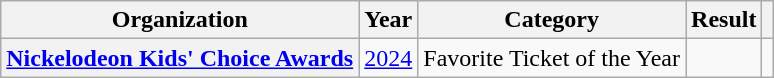<table class="wikitable sortable plainrowheaders" style="border:none; margin:0;">
<tr>
<th scope="col">Organization</th>
<th scope="col">Year</th>
<th scope="col">Category</th>
<th scope="col">Result</th>
<th scope="col" class="unsortable"></th>
</tr>
<tr>
<th scope="row"><a href='#'>Nickelodeon Kids' Choice Awards</a></th>
<td><a href='#'>2024</a></td>
<td>Favorite Ticket of the Year</td>
<td></td>
<td style="text-align:center"></td>
</tr>
</table>
